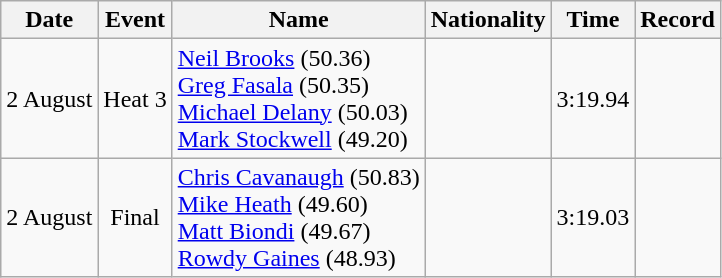<table class=wikitable style=text-align:center>
<tr>
<th>Date</th>
<th>Event</th>
<th>Name</th>
<th>Nationality</th>
<th>Time</th>
<th>Record</th>
</tr>
<tr>
<td>2 August</td>
<td>Heat 3</td>
<td align=left><a href='#'>Neil Brooks</a> (50.36)<br><a href='#'>Greg Fasala</a> (50.35)<br><a href='#'>Michael Delany</a> (50.03)<br><a href='#'>Mark Stockwell</a> (49.20)</td>
<td align=left></td>
<td>3:19.94</td>
<td></td>
</tr>
<tr>
<td>2 August</td>
<td>Final</td>
<td align=left><a href='#'>Chris Cavanaugh</a> (50.83)<br><a href='#'>Mike Heath</a> (49.60)<br><a href='#'>Matt Biondi</a> (49.67)<br><a href='#'>Rowdy Gaines</a> (48.93)</td>
<td align=left></td>
<td>3:19.03</td>
<td></td>
</tr>
</table>
